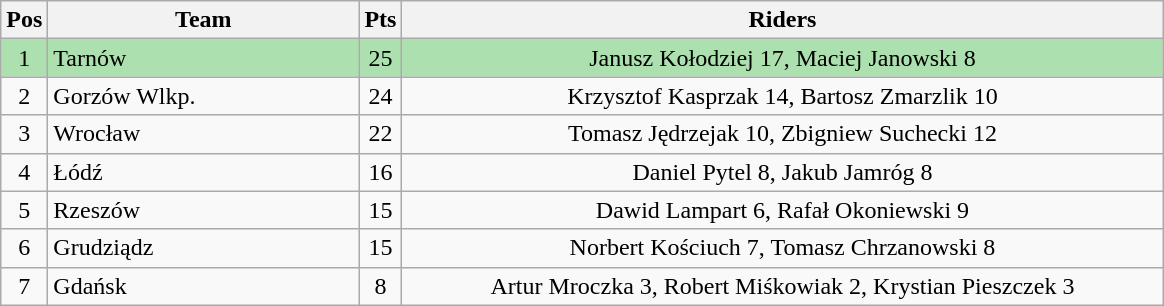<table class="wikitable" style="font-size: 100%">
<tr>
<th width=20>Pos</th>
<th width=200>Team</th>
<th width=20>Pts</th>
<th width=500>Riders</th>
</tr>
<tr align=center style="background:#ACE1AF;">
<td>1</td>
<td align="left">Tarnów</td>
<td>25</td>
<td>Janusz Kołodziej 17, Maciej Janowski 8</td>
</tr>
<tr align=center>
<td>2</td>
<td align="left">Gorzów Wlkp.</td>
<td>24</td>
<td>Krzysztof Kasprzak 14, Bartosz Zmarzlik 10</td>
</tr>
<tr align=center>
<td>3</td>
<td align="left">Wrocław</td>
<td>22</td>
<td>Tomasz Jędrzejak 10, Zbigniew Suchecki 12</td>
</tr>
<tr align=center>
<td>4</td>
<td align="left">Łódź</td>
<td>16</td>
<td>Daniel Pytel 8, Jakub Jamróg 8</td>
</tr>
<tr align=center>
<td>5</td>
<td align="left">Rzeszów</td>
<td>15</td>
<td>Dawid Lampart 6, Rafał Okoniewski 9</td>
</tr>
<tr align=center>
<td>6</td>
<td align="left">Grudziądz</td>
<td>15</td>
<td>Norbert Kościuch 7, Tomasz Chrzanowski 8</td>
</tr>
<tr align=center>
<td>7</td>
<td align="left">Gdańsk</td>
<td>8</td>
<td>Artur Mroczka 3, Robert Miśkowiak 2, Krystian Pieszczek 3</td>
</tr>
</table>
